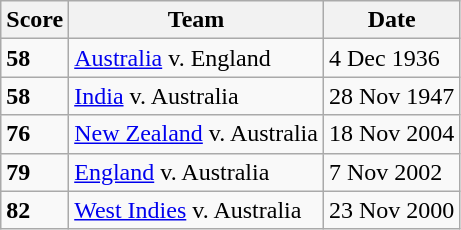<table class="wikitable">
<tr>
<th>Score</th>
<th>Team</th>
<th>Date</th>
</tr>
<tr>
<td><strong>58</strong></td>
<td> <a href='#'>Australia</a> v. England</td>
<td>4 Dec 1936</td>
</tr>
<tr>
<td><strong>58</strong></td>
<td> <a href='#'>India</a> v. Australia</td>
<td>28 Nov 1947</td>
</tr>
<tr>
<td><strong>76</strong></td>
<td> <a href='#'>New Zealand</a> v. Australia</td>
<td>18 Nov 2004</td>
</tr>
<tr>
<td><strong>79</strong></td>
<td> <a href='#'>England</a> v. Australia</td>
<td>7 Nov 2002</td>
</tr>
<tr>
<td><strong>82</strong></td>
<td> <a href='#'>West Indies</a> v. Australia</td>
<td>23 Nov 2000</td>
</tr>
</table>
